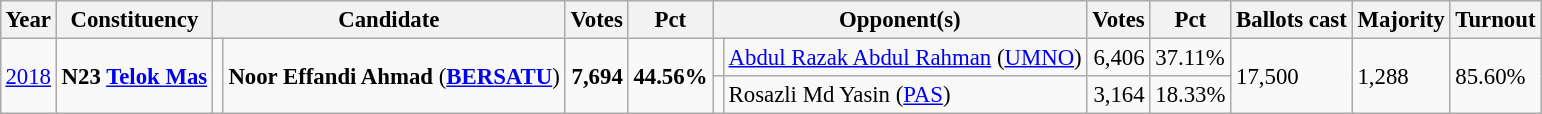<table class="wikitable" style="margin:0.5em ; font-size:95%">
<tr>
<th>Year</th>
<th>Constituency</th>
<th colspan=2>Candidate</th>
<th>Votes</th>
<th>Pct</th>
<th colspan=2>Opponent(s)</th>
<th>Votes</th>
<th>Pct</th>
<th>Ballots cast</th>
<th>Majority</th>
<th>Turnout</th>
</tr>
<tr>
<td rowspan=2><a href='#'>2018</a></td>
<td rowspan=2><strong>N23 <a href='#'>Telok Mas</a></strong></td>
<td rowspan=2 ></td>
<td rowspan=2><strong>Noor Effandi Ahmad</strong> (<a href='#'><strong>BERSATU</strong></a>)</td>
<td rowspan=2 align="right"><strong>7,694</strong></td>
<td rowspan=2><strong>44.56%</strong></td>
<td></td>
<td><a href='#'>Abdul Razak Abdul Rahman</a>  (<a href='#'>UMNO</a>)</td>
<td align="right">6,406</td>
<td>37.11%</td>
<td rowspan=2>17,500</td>
<td rowspan=2>1,288</td>
<td rowspan=2>85.60%</td>
</tr>
<tr>
<td></td>
<td>Rosazli Md Yasin (<a href='#'>PAS</a>)</td>
<td align="right">3,164</td>
<td>18.33%</td>
</tr>
</table>
